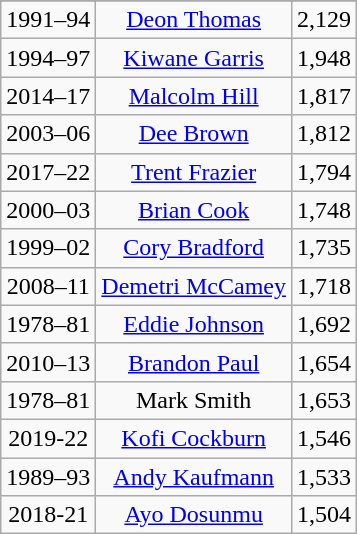<table class="wikitable sortable" style="text-align:center">
<tr>
</tr>
<tr>
<td>1991–94</td>
<td><a href='#'>Deon Thomas</a></td>
<td>2,129</td>
</tr>
<tr>
<td>1994–97</td>
<td><a href='#'>Kiwane Garris</a></td>
<td>1,948</td>
</tr>
<tr>
<td>2014–17</td>
<td><a href='#'>Malcolm Hill</a></td>
<td>1,817</td>
</tr>
<tr>
<td>2003–06</td>
<td><a href='#'>Dee Brown</a></td>
<td>1,812</td>
</tr>
<tr>
<td>2017–22</td>
<td><a href='#'>Trent Frazier</a></td>
<td>1,794</td>
</tr>
<tr>
<td>2000–03</td>
<td><a href='#'>Brian Cook</a></td>
<td>1,748</td>
</tr>
<tr>
<td>1999–02</td>
<td><a href='#'>Cory Bradford</a></td>
<td>1,735</td>
</tr>
<tr>
<td>2008–11</td>
<td><a href='#'>Demetri McCamey</a></td>
<td>1,718</td>
</tr>
<tr>
<td>1978–81</td>
<td><a href='#'>Eddie Johnson</a></td>
<td>1,692</td>
</tr>
<tr>
<td>2010–13</td>
<td><a href='#'>Brandon Paul</a></td>
<td>1,654</td>
</tr>
<tr>
<td>1978–81</td>
<td>Mark Smith</td>
<td>1,653</td>
</tr>
<tr>
<td>2019-22</td>
<td><a href='#'>Kofi Cockburn</a></td>
<td>1,546</td>
</tr>
<tr>
<td>1989–93</td>
<td><a href='#'>Andy Kaufmann</a></td>
<td>1,533</td>
</tr>
<tr>
<td>2018-21</td>
<td><a href='#'>Ayo Dosunmu</a></td>
<td>1,504</td>
</tr>
</table>
